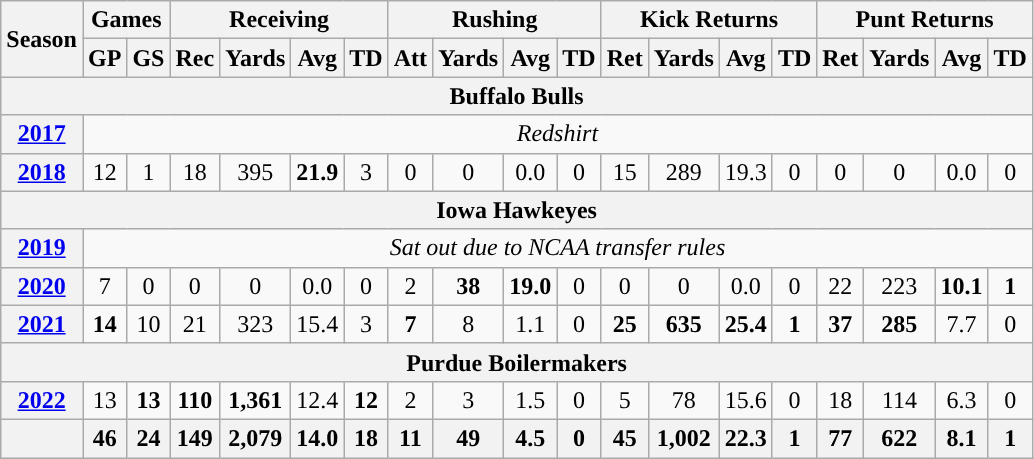<table class="wikitable" style="text-align:center;">
<tr>
<th rowspan="2">Season</th>
<th colspan="2">Games</th>
<th colspan="4">Receiving</th>
<th colspan="4">Rushing</th>
<th colspan="4">Kick Returns</th>
<th colspan="4">Punt Returns</th>
</tr>
<tr>
<th>GP</th>
<th>GS</th>
<th>Rec</th>
<th>Yards</th>
<th>Avg</th>
<th>TD</th>
<th>Att</th>
<th>Yards</th>
<th>Avg</th>
<th>TD</th>
<th>Ret</th>
<th>Yards</th>
<th>Avg</th>
<th>TD</th>
<th>Ret</th>
<th>Yards</th>
<th>Avg</th>
<th>TD</th>
</tr>
<tr>
<th colspan="19">Buffalo Bulls</th>
</tr>
<tr>
<th><a href='#'>2017</a></th>
<td colspan="19"><em>Redshirt </em></td>
</tr>
<tr>
<th><a href='#'>2018</a></th>
<td>12</td>
<td>1</td>
<td>18</td>
<td>395</td>
<td><strong>21.9</strong></td>
<td>3</td>
<td>0</td>
<td>0</td>
<td>0.0</td>
<td>0</td>
<td>15</td>
<td>289</td>
<td>19.3</td>
<td>0</td>
<td>0</td>
<td>0</td>
<td>0.0</td>
<td>0</td>
</tr>
<tr>
<th colspan="19">Iowa Hawkeyes</th>
</tr>
<tr>
<th><a href='#'>2019</a></th>
<td colspan="19"><em>Sat out due to NCAA transfer rules</em></td>
</tr>
<tr>
<th><a href='#'>2020</a></th>
<td>7</td>
<td>0</td>
<td>0</td>
<td>0</td>
<td>0.0</td>
<td>0</td>
<td>2</td>
<td><strong>38</strong></td>
<td><strong>19.0</strong></td>
<td>0</td>
<td>0</td>
<td>0</td>
<td>0.0</td>
<td>0</td>
<td>22</td>
<td>223</td>
<td><strong>10.1</strong></td>
<td><strong>1</strong></td>
</tr>
<tr>
<th><a href='#'>2021</a></th>
<td><strong>14</strong></td>
<td>10</td>
<td>21</td>
<td>323</td>
<td>15.4</td>
<td>3</td>
<td><strong>7</strong></td>
<td>8</td>
<td>1.1</td>
<td>0</td>
<td><strong>25</strong></td>
<td><strong>635</strong></td>
<td><strong>25.4</strong></td>
<td><strong>1</strong></td>
<td><strong>37</strong></td>
<td><strong>285</strong></td>
<td>7.7</td>
<td>0</td>
</tr>
<tr>
<th colspan="19">Purdue Boilermakers</th>
</tr>
<tr>
<th><a href='#'>2022</a></th>
<td>13</td>
<td><strong>13</strong></td>
<td><strong>110</strong></td>
<td><strong>1,361</strong></td>
<td>12.4</td>
<td><strong>12</strong></td>
<td>2</td>
<td>3</td>
<td>1.5</td>
<td>0</td>
<td>5</td>
<td>78</td>
<td>15.6</td>
<td>0</td>
<td>18</td>
<td>114</td>
<td>6.3</td>
<td>0</td>
</tr>
<tr>
<th></th>
<th>46</th>
<th>24</th>
<th>149</th>
<th>2,079</th>
<th>14.0</th>
<th>18</th>
<th>11</th>
<th>49</th>
<th>4.5</th>
<th>0</th>
<th>45</th>
<th>1,002</th>
<th>22.3</th>
<th>1</th>
<th>77</th>
<th>622</th>
<th>8.1</th>
<th>1</th>
</tr>
</table>
